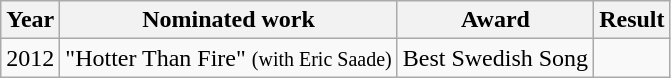<table class="wikitable">
<tr>
<th>Year</th>
<th>Nominated work</th>
<th>Award</th>
<th>Result</th>
</tr>
<tr>
<td>2012</td>
<td>"Hotter Than Fire" <small>(with Eric Saade)</small></td>
<td>Best Swedish Song</td>
<td></td>
</tr>
</table>
